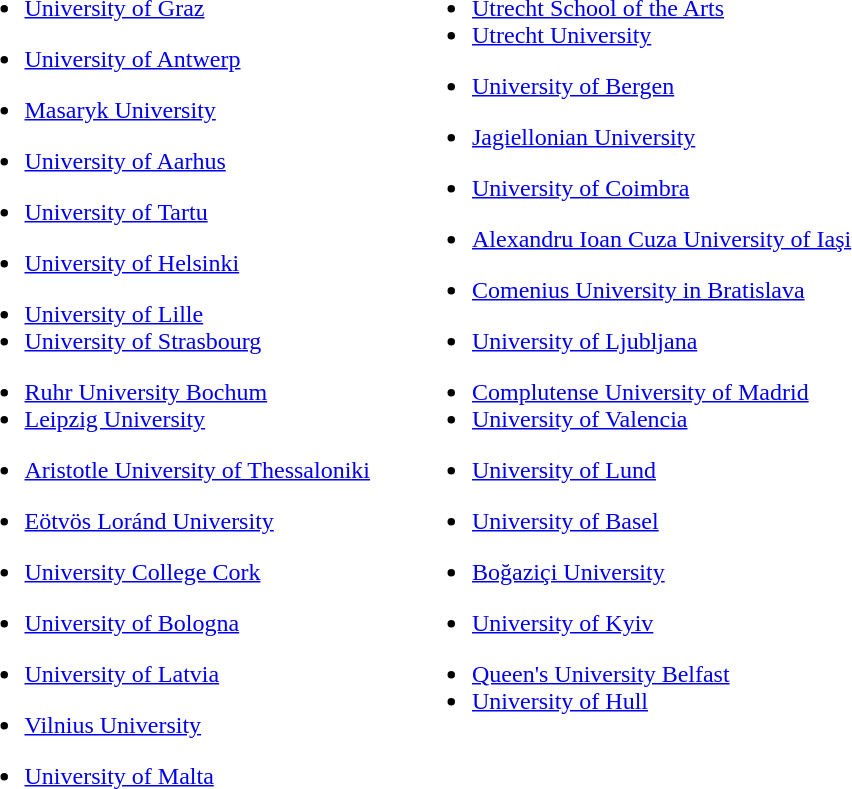<table border=0>
<tr>
<td><br><strong></strong><ul><li><a href='#'>University of Graz</a></li></ul><strong></strong><ul><li><a href='#'>University of Antwerp</a></li></ul><strong></strong><ul><li><a href='#'>Masaryk University</a></li></ul><strong></strong><ul><li><a href='#'>University of Aarhus</a></li></ul><strong></strong><ul><li><a href='#'>University of Tartu</a></li></ul><strong></strong><ul><li><a href='#'>University of Helsinki</a></li></ul><strong></strong><ul><li><a href='#'>University of Lille</a></li><li><a href='#'>University of Strasbourg</a></li></ul><strong></strong><ul><li><a href='#'>Ruhr University Bochum</a></li><li><a href='#'>Leipzig University</a></li></ul><strong></strong><ul><li><a href='#'>Aristotle University of Thessaloniki</a></li></ul><strong></strong><ul><li><a href='#'>Eötvös Loránd University</a></li></ul><strong></strong><ul><li><a href='#'>University College Cork</a></li></ul><strong></strong><ul><li><a href='#'>University of Bologna</a></li></ul><strong></strong><ul><li><a href='#'>University of Latvia</a></li></ul><strong></strong><ul><li><a href='#'>Vilnius University</a></li></ul><strong></strong><ul><li><a href='#'>University of Malta</a></li></ul></td>
<td width="20px"> </td>
<td valign="top"><br><strong></strong><ul><li><a href='#'>Utrecht School of the Arts</a></li><li><a href='#'>Utrecht University</a></li></ul><strong></strong><ul><li><a href='#'>University of Bergen</a></li></ul><strong></strong><ul><li><a href='#'>Jagiellonian University</a></li></ul><strong></strong><ul><li><a href='#'>University of Coimbra</a></li></ul><strong></strong><ul><li><a href='#'>Alexandru Ioan Cuza University of Iaşi</a></li></ul><strong></strong><ul><li><a href='#'>Comenius University in Bratislava</a></li></ul><strong></strong><ul><li><a href='#'>University of Ljubljana</a></li></ul><strong></strong><ul><li><a href='#'>Complutense University of Madrid</a></li><li><a href='#'>University of Valencia</a></li></ul><strong></strong><ul><li><a href='#'>University of Lund</a></li></ul><strong></strong><ul><li><a href='#'>University of Basel</a></li></ul><strong></strong><ul><li><a href='#'>Boğaziçi University</a></li></ul><strong></strong><ul><li><a href='#'>University of Kyiv</a></li></ul><strong></strong><ul><li><a href='#'>Queen's University Belfast</a></li><li><a href='#'>University of Hull</a></li></ul></td>
</tr>
</table>
